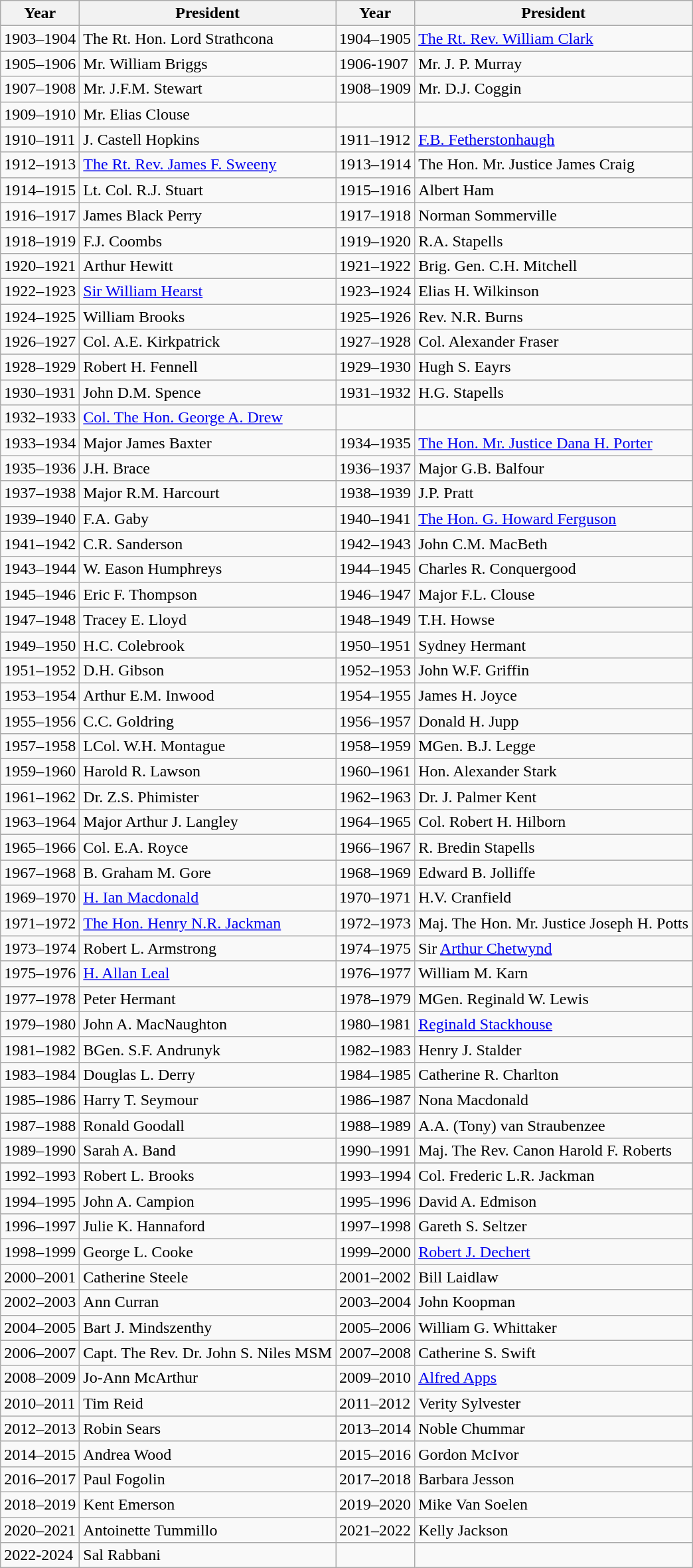<table class="wikitable">
<tr>
<th>Year</th>
<th>President</th>
<th>Year</th>
<th>President</th>
</tr>
<tr>
<td>1903–1904</td>
<td>The Rt. Hon. Lord Strathcona</td>
<td>1904–1905</td>
<td><a href='#'>The Rt. Rev. William Clark</a></td>
</tr>
<tr>
<td>1905–1906</td>
<td>Mr. William Briggs</td>
<td>1906-1907</td>
<td>Mr. J. P. Murray</td>
</tr>
<tr>
<td>1907–1908</td>
<td>Mr. J.F.M. Stewart</td>
<td>1908–1909</td>
<td>Mr. D.J. Coggin</td>
</tr>
<tr>
<td>1909–1910</td>
<td>Mr. Elias Clouse</td>
<td></td>
<td></td>
</tr>
<tr>
<td>1910–1911</td>
<td>J. Castell Hopkins</td>
<td>1911–1912</td>
<td><a href='#'>F.B. Fetherstonhaugh</a></td>
</tr>
<tr>
<td>1912–1913</td>
<td><a href='#'>The Rt. Rev. James F. Sweeny</a></td>
<td>1913–1914</td>
<td>The Hon. Mr. Justice James Craig</td>
</tr>
<tr>
<td>1914–1915</td>
<td>Lt. Col. R.J. Stuart</td>
<td>1915–1916</td>
<td>Albert Ham</td>
</tr>
<tr>
<td>1916–1917</td>
<td>James Black Perry</td>
<td>1917–1918</td>
<td>Norman Sommerville</td>
</tr>
<tr>
<td>1918–1919</td>
<td>F.J. Coombs</td>
<td>1919–1920</td>
<td>R.A. Stapells</td>
</tr>
<tr>
<td>1920–1921</td>
<td>Arthur Hewitt</td>
<td>1921–1922</td>
<td>Brig. Gen. C.H. Mitchell</td>
</tr>
<tr>
<td>1922–1923</td>
<td><a href='#'>Sir William Hearst</a></td>
<td>1923–1924</td>
<td>Elias H. Wilkinson</td>
</tr>
<tr>
<td>1924–1925</td>
<td>William Brooks</td>
<td>1925–1926</td>
<td>Rev. N.R. Burns</td>
</tr>
<tr>
<td>1926–1927</td>
<td>Col. A.E. Kirkpatrick</td>
<td>1927–1928</td>
<td>Col. Alexander Fraser</td>
</tr>
<tr>
<td>1928–1929</td>
<td>Robert H. Fennell</td>
<td>1929–1930</td>
<td>Hugh S. Eayrs</td>
</tr>
<tr>
<td>1930–1931</td>
<td>John D.M. Spence</td>
<td>1931–1932</td>
<td>H.G. Stapells</td>
</tr>
<tr>
<td>1932–1933</td>
<td><a href='#'>Col. The Hon. George A. Drew</a></td>
<td></td>
<td></td>
</tr>
<tr>
<td>1933–1934</td>
<td>Major James Baxter</td>
<td>1934–1935</td>
<td><a href='#'>The Hon. Mr. Justice Dana H. Porter</a></td>
</tr>
<tr>
<td>1935–1936</td>
<td>J.H. Brace</td>
<td>1936–1937</td>
<td>Major G.B. Balfour</td>
</tr>
<tr>
<td>1937–1938</td>
<td>Major R.M. Harcourt</td>
<td>1938–1939</td>
<td>J.P. Pratt</td>
</tr>
<tr>
<td>1939–1940</td>
<td>F.A. Gaby</td>
<td>1940–1941</td>
<td><a href='#'>The Hon. G. Howard Ferguson</a></td>
</tr>
<tr>
<td>1941–1942</td>
<td>C.R. Sanderson</td>
<td>1942–1943</td>
<td>John C.M. MacBeth</td>
</tr>
<tr>
<td>1943–1944</td>
<td>W. Eason Humphreys</td>
<td>1944–1945</td>
<td>Charles R. Conquergood</td>
</tr>
<tr>
<td>1945–1946</td>
<td>Eric F. Thompson</td>
<td>1946–1947</td>
<td>Major F.L. Clouse</td>
</tr>
<tr>
<td>1947–1948</td>
<td>Tracey E. Lloyd</td>
<td>1948–1949</td>
<td>T.H. Howse</td>
</tr>
<tr>
<td>1949–1950</td>
<td>H.C. Colebrook</td>
<td>1950–1951</td>
<td>Sydney Hermant</td>
</tr>
<tr>
<td>1951–1952</td>
<td>D.H. Gibson</td>
<td>1952–1953</td>
<td>John W.F. Griffin</td>
</tr>
<tr>
<td>1953–1954</td>
<td>Arthur E.M. Inwood</td>
<td>1954–1955</td>
<td>James H. Joyce</td>
</tr>
<tr>
<td>1955–1956</td>
<td>C.C. Goldring</td>
<td>1956–1957</td>
<td>Donald H. Jupp</td>
</tr>
<tr>
<td>1957–1958</td>
<td>LCol. W.H. Montague</td>
<td>1958–1959</td>
<td>MGen. B.J. Legge</td>
</tr>
<tr>
<td>1959–1960</td>
<td>Harold R. Lawson</td>
<td>1960–1961</td>
<td>Hon. Alexander Stark</td>
</tr>
<tr>
<td>1961–1962</td>
<td>Dr. Z.S. Phimister</td>
<td>1962–1963</td>
<td>Dr. J. Palmer Kent</td>
</tr>
<tr>
<td>1963–1964</td>
<td>Major Arthur J. Langley</td>
<td>1964–1965</td>
<td>Col. Robert H. Hilborn</td>
</tr>
<tr>
<td>1965–1966</td>
<td>Col. E.A. Royce</td>
<td>1966–1967</td>
<td>R. Bredin Stapells</td>
</tr>
<tr>
<td>1967–1968</td>
<td>B. Graham M. Gore</td>
<td>1968–1969</td>
<td>Edward B. Jolliffe</td>
</tr>
<tr>
<td>1969–1970</td>
<td><a href='#'>H. Ian Macdonald</a></td>
<td>1970–1971</td>
<td>H.V. Cranfield</td>
</tr>
<tr>
<td>1971–1972</td>
<td><a href='#'>The Hon. Henry N.R. Jackman</a></td>
<td>1972–1973</td>
<td>Maj. The Hon. Mr. Justice Joseph H. Potts</td>
</tr>
<tr>
<td>1973–1974</td>
<td>Robert L. Armstrong</td>
<td>1974–1975</td>
<td>Sir <a href='#'>Arthur Chetwynd</a></td>
</tr>
<tr>
<td>1975–1976</td>
<td><a href='#'>H. Allan Leal</a></td>
<td>1976–1977</td>
<td>William M. Karn</td>
</tr>
<tr>
<td>1977–1978</td>
<td>Peter Hermant</td>
<td>1978–1979</td>
<td>MGen. Reginald W. Lewis</td>
</tr>
<tr>
<td>1979–1980</td>
<td>John A. MacNaughton</td>
<td>1980–1981</td>
<td><a href='#'>Reginald Stackhouse</a></td>
</tr>
<tr>
<td>1981–1982</td>
<td>BGen. S.F. Andrunyk</td>
<td>1982–1983</td>
<td>Henry J. Stalder</td>
</tr>
<tr>
<td>1983–1984</td>
<td>Douglas L. Derry</td>
<td>1984–1985</td>
<td>Catherine R. Charlton</td>
</tr>
<tr>
<td>1985–1986</td>
<td>Harry T. Seymour</td>
<td>1986–1987</td>
<td>Nona Macdonald</td>
</tr>
<tr>
<td>1987–1988</td>
<td>Ronald Goodall</td>
<td>1988–1989</td>
<td>A.A. (Tony) van Straubenzee</td>
</tr>
<tr>
<td>1989–1990</td>
<td>Sarah A. Band</td>
<td>1990–1991</td>
<td>Maj. The Rev. Canon Harold F. Roberts</td>
</tr>
<tr>
</tr>
<tr 1991-1992 || John F. Bankes ||   ||>
</tr>
<tr>
<td>1992–1993</td>
<td>Robert L. Brooks</td>
<td>1993–1994</td>
<td>Col. Frederic L.R. Jackman</td>
</tr>
<tr>
<td>1994–1995</td>
<td>John A. Campion</td>
<td>1995–1996</td>
<td>David A. Edmison</td>
</tr>
<tr>
<td>1996–1997</td>
<td>Julie K. Hannaford</td>
<td>1997–1998</td>
<td>Gareth S. Seltzer</td>
</tr>
<tr>
<td>1998–1999</td>
<td>George L. Cooke</td>
<td>1999–2000</td>
<td><a href='#'>Robert J. Dechert</a></td>
</tr>
<tr>
<td>2000–2001</td>
<td>Catherine Steele</td>
<td>2001–2002</td>
<td>Bill Laidlaw</td>
</tr>
<tr>
<td>2002–2003</td>
<td>Ann Curran</td>
<td>2003–2004</td>
<td>John Koopman</td>
</tr>
<tr>
<td>2004–2005</td>
<td>Bart J. Mindszenthy</td>
<td>2005–2006</td>
<td>William G. Whittaker</td>
</tr>
<tr>
<td>2006–2007</td>
<td>Capt. The Rev. Dr. John S. Niles MSM</td>
<td>2007–2008</td>
<td>Catherine S. Swift</td>
</tr>
<tr>
<td>2008–2009</td>
<td>Jo-Ann McArthur</td>
<td>2009–2010</td>
<td><a href='#'>Alfred Apps</a></td>
</tr>
<tr>
<td>2010–2011</td>
<td>Tim Reid</td>
<td>2011–2012</td>
<td>Verity Sylvester</td>
</tr>
<tr>
<td>2012–2013</td>
<td>Robin Sears</td>
<td>2013–2014</td>
<td>Noble Chummar</td>
</tr>
<tr>
<td>2014–2015</td>
<td>Andrea Wood</td>
<td>2015–2016</td>
<td>Gordon McIvor</td>
</tr>
<tr>
<td>2016–2017</td>
<td>Paul Fogolin</td>
<td>2017–2018</td>
<td>Barbara Jesson</td>
</tr>
<tr>
<td>2018–2019</td>
<td>Kent Emerson</td>
<td>2019–2020</td>
<td>Mike Van Soelen</td>
</tr>
<tr>
<td>2020–2021</td>
<td>Antoinette Tummillo</td>
<td>2021–2022</td>
<td>Kelly Jackson</td>
</tr>
<tr>
<td>2022-2024</td>
<td>Sal Rabbani</td>
<td></td>
<td></td>
</tr>
</table>
